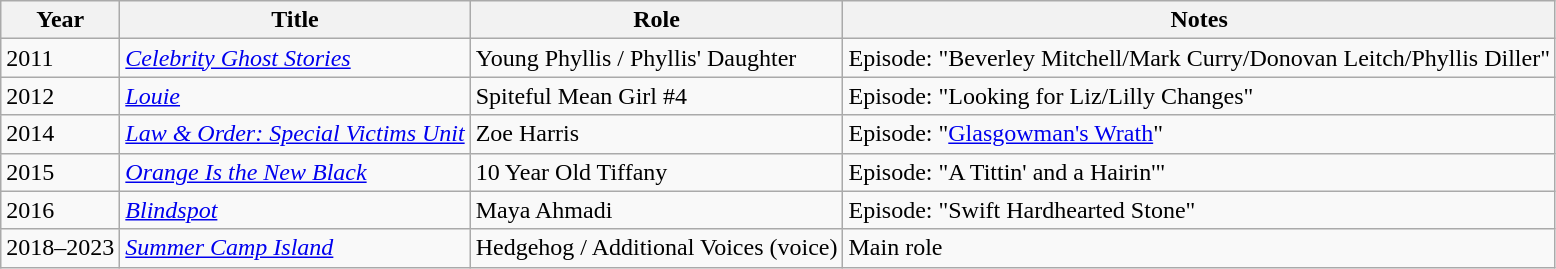<table class="wikitable sortable">
<tr>
<th>Year</th>
<th>Title</th>
<th>Role</th>
<th>Notes</th>
</tr>
<tr>
<td>2011</td>
<td><em><a href='#'>Celebrity Ghost Stories</a></em></td>
<td>Young Phyllis / Phyllis' Daughter</td>
<td>Episode: "Beverley Mitchell/Mark Curry/Donovan Leitch/Phyllis Diller"</td>
</tr>
<tr>
<td>2012</td>
<td><em><a href='#'>Louie</a></em></td>
<td>Spiteful Mean Girl #4</td>
<td>Episode: "Looking for Liz/Lilly Changes"</td>
</tr>
<tr>
<td>2014</td>
<td><em><a href='#'>Law & Order: Special Victims Unit</a></em></td>
<td>Zoe Harris</td>
<td>Episode: "<a href='#'>Glasgowman's Wrath</a>"</td>
</tr>
<tr>
<td>2015</td>
<td><em><a href='#'>Orange Is the New Black</a></em></td>
<td>10 Year Old Tiffany</td>
<td>Episode: "A Tittin' and a Hairin'"</td>
</tr>
<tr>
<td>2016</td>
<td><em><a href='#'>Blindspot</a></em></td>
<td>Maya Ahmadi</td>
<td>Episode: "Swift Hardhearted Stone"</td>
</tr>
<tr>
<td>2018–2023</td>
<td><em><a href='#'>Summer Camp Island</a></em></td>
<td>Hedgehog / Additional Voices (voice)</td>
<td>Main role</td>
</tr>
</table>
